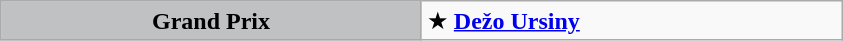<table class=wikitable>
<tr>
<th style=background:#BFC1C2 width=273>Grand Prix</th>
<td width=273>★ <strong><a href='#'>Dežo Ursiny</a></strong></td>
</tr>
</table>
